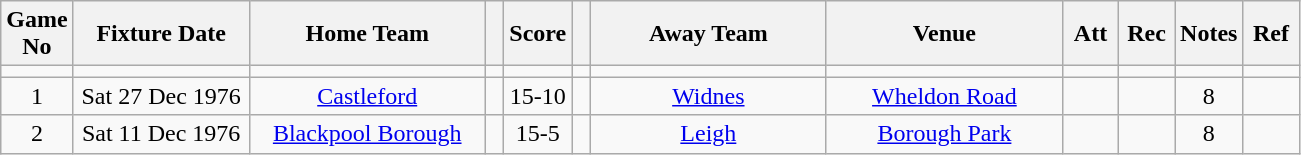<table class="wikitable" style="text-align:center;">
<tr>
<th width=10 abbr="No">Game No</th>
<th width=110 abbr="Date">Fixture Date</th>
<th width=150 abbr="Home Team">Home Team</th>
<th width=5 abbr="space"></th>
<th width=20 abbr="Score">Score</th>
<th width=5 abbr="space"></th>
<th width=150 abbr="Away Team">Away Team</th>
<th width=150 abbr="Venue">Venue</th>
<th width=30 abbr="Att">Att</th>
<th width=30 abbr="Rec">Rec</th>
<th width=20 abbr="Notes">Notes</th>
<th width=30 abbr="Ref">Ref</th>
</tr>
<tr>
<td></td>
<td></td>
<td></td>
<td></td>
<td></td>
<td></td>
<td></td>
<td></td>
<td></td>
<td></td>
<td></td>
</tr>
<tr>
<td>1</td>
<td>Sat 27 Dec 1976</td>
<td><a href='#'>Castleford</a></td>
<td></td>
<td>15-10</td>
<td></td>
<td><a href='#'>Widnes</a></td>
<td><a href='#'>Wheldon Road</a></td>
<td></td>
<td></td>
<td>8</td>
<td></td>
</tr>
<tr>
<td>2</td>
<td>Sat 11 Dec 1976</td>
<td><a href='#'>Blackpool Borough</a></td>
<td></td>
<td>15-5</td>
<td></td>
<td><a href='#'>Leigh</a></td>
<td><a href='#'>Borough Park</a></td>
<td></td>
<td></td>
<td>8</td>
<td></td>
</tr>
</table>
